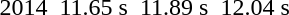<table>
<tr>
<td>2014<br></td>
<td></td>
<td>11.65 s</td>
<td></td>
<td>11.89 s</td>
<td></td>
<td>12.04 s</td>
</tr>
</table>
